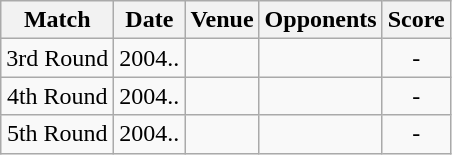<table class="wikitable" style="text-align:center;">
<tr>
<th>Match</th>
<th>Date</th>
<th>Venue</th>
<th>Opponents</th>
<th>Score</th>
</tr>
<tr>
<td>3rd Round</td>
<td>2004..</td>
<td><a href='#'></a></td>
<td><a href='#'></a></td>
<td>-</td>
</tr>
<tr>
<td>4th Round</td>
<td>2004..</td>
<td><a href='#'></a></td>
<td><a href='#'></a></td>
<td>-</td>
</tr>
<tr>
<td>5th Round</td>
<td>2004..</td>
<td><a href='#'></a></td>
<td><a href='#'></a></td>
<td>-</td>
</tr>
</table>
